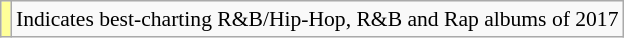<table class="wikitable" style="font-size:90%;">
<tr>
<td style="background-color:#FFFF99"></td>
<td>Indicates best-charting R&B/Hip-Hop, R&B and Rap albums of 2017</td>
</tr>
</table>
